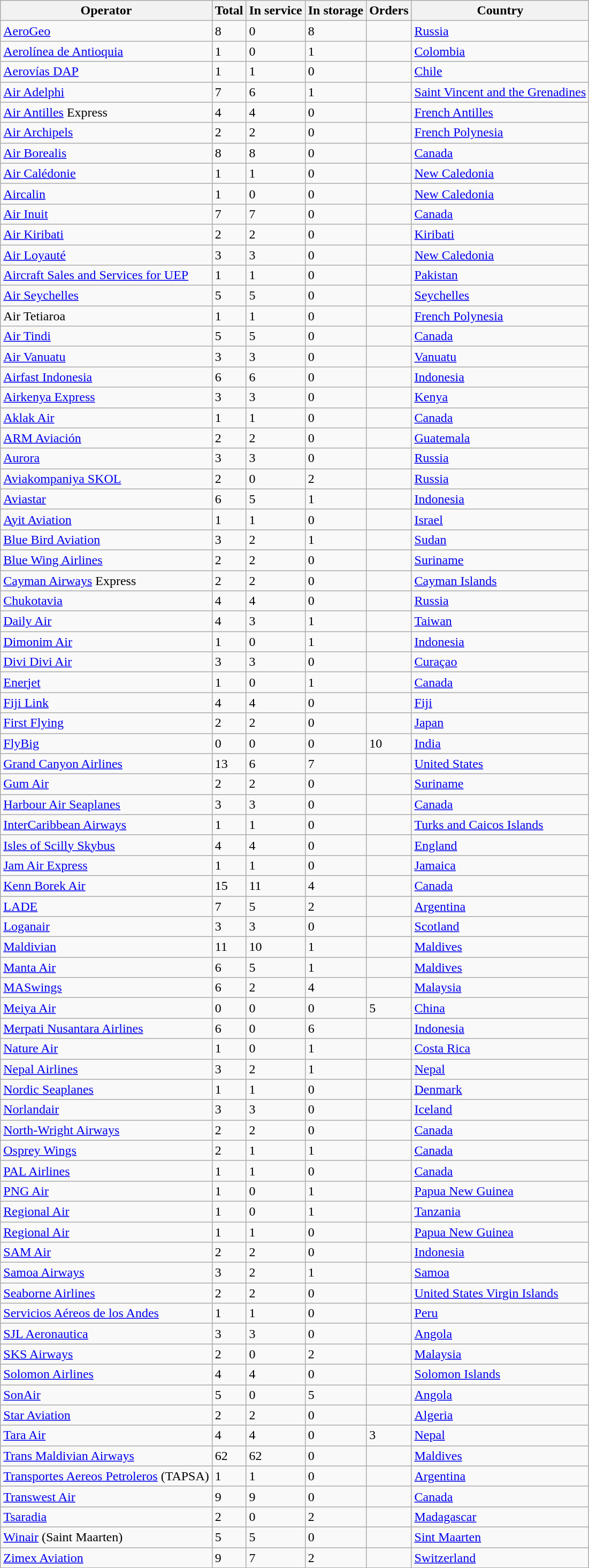<table class="wikitable sortable">
<tr>
<th>Operator</th>
<th>Total</th>
<th>In service</th>
<th>In storage</th>
<th>Orders</th>
<th>Country</th>
</tr>
<tr>
<td><a href='#'>AeroGeo</a></td>
<td>8</td>
<td>0</td>
<td>8</td>
<td></td>
<td><a href='#'>Russia</a></td>
</tr>
<tr>
<td><a href='#'>Aerolínea de Antioquia</a></td>
<td>1</td>
<td>0</td>
<td>1</td>
<td></td>
<td><a href='#'>Colombia</a></td>
</tr>
<tr>
<td><a href='#'>Aerovías DAP</a></td>
<td>1</td>
<td>1</td>
<td>0</td>
<td></td>
<td><a href='#'>Chile</a></td>
</tr>
<tr>
<td><a href='#'>Air Adelphi</a></td>
<td>7</td>
<td>6</td>
<td>1</td>
<td></td>
<td><a href='#'>Saint Vincent and the Grenadines</a></td>
</tr>
<tr>
<td><a href='#'>Air Antilles</a> Express</td>
<td>4</td>
<td>4</td>
<td>0</td>
<td></td>
<td><a href='#'>French Antilles</a></td>
</tr>
<tr>
<td><a href='#'>Air Archipels</a></td>
<td>2</td>
<td>2</td>
<td>0</td>
<td></td>
<td><a href='#'>French Polynesia</a></td>
</tr>
<tr>
<td><a href='#'>Air Borealis</a></td>
<td>8</td>
<td>8</td>
<td>0</td>
<td></td>
<td><a href='#'>Canada</a></td>
</tr>
<tr>
<td><a href='#'>Air Calédonie</a></td>
<td>1</td>
<td>1</td>
<td>0</td>
<td></td>
<td><a href='#'>New Caledonia</a></td>
</tr>
<tr>
<td><a href='#'>Aircalin</a></td>
<td>1</td>
<td>0</td>
<td>0</td>
<td></td>
<td><a href='#'>New Caledonia</a></td>
</tr>
<tr>
<td><a href='#'>Air Inuit</a></td>
<td>7</td>
<td>7</td>
<td>0</td>
<td></td>
<td><a href='#'>Canada</a></td>
</tr>
<tr>
<td><a href='#'>Air Kiribati</a></td>
<td>2</td>
<td>2</td>
<td>0</td>
<td></td>
<td><a href='#'>Kiribati</a></td>
</tr>
<tr>
<td><a href='#'>Air Loyauté</a></td>
<td>3</td>
<td>3</td>
<td>0</td>
<td></td>
<td><a href='#'>New Caledonia</a></td>
</tr>
<tr>
<td><a href='#'>Aircraft Sales and Services for UEP</a></td>
<td>1</td>
<td>1</td>
<td>0</td>
<td></td>
<td><a href='#'>Pakistan</a></td>
</tr>
<tr>
<td><a href='#'>Air Seychelles</a></td>
<td>5</td>
<td>5</td>
<td>0</td>
<td></td>
<td><a href='#'>Seychelles</a></td>
</tr>
<tr>
<td>Air Tetiaroa</td>
<td>1</td>
<td>1</td>
<td>0</td>
<td></td>
<td><a href='#'>French Polynesia</a></td>
</tr>
<tr>
<td><a href='#'>Air Tindi</a></td>
<td>5</td>
<td>5</td>
<td>0</td>
<td></td>
<td><a href='#'>Canada</a></td>
</tr>
<tr>
<td><a href='#'>Air Vanuatu</a></td>
<td>3</td>
<td>3</td>
<td>0</td>
<td></td>
<td><a href='#'>Vanuatu</a></td>
</tr>
<tr>
<td><a href='#'>Airfast Indonesia</a></td>
<td>6</td>
<td>6</td>
<td>0</td>
<td></td>
<td><a href='#'>Indonesia</a></td>
</tr>
<tr>
<td><a href='#'>Airkenya Express</a></td>
<td>3</td>
<td>3</td>
<td>0</td>
<td></td>
<td><a href='#'>Kenya</a></td>
</tr>
<tr>
<td><a href='#'>Aklak Air</a></td>
<td>1</td>
<td>1</td>
<td>0</td>
<td></td>
<td><a href='#'>Canada</a></td>
</tr>
<tr>
<td><a href='#'>ARM Aviación</a></td>
<td>2</td>
<td>2</td>
<td>0</td>
<td></td>
<td><a href='#'>Guatemala</a></td>
</tr>
<tr>
<td><a href='#'>Aurora</a></td>
<td>3</td>
<td>3</td>
<td>0</td>
<td></td>
<td><a href='#'>Russia</a></td>
</tr>
<tr>
<td><a href='#'>Aviakompaniya SKOL</a></td>
<td>2</td>
<td>0</td>
<td>2</td>
<td></td>
<td><a href='#'>Russia</a></td>
</tr>
<tr>
<td><a href='#'>Aviastar</a></td>
<td>6</td>
<td>5</td>
<td>1</td>
<td></td>
<td><a href='#'>Indonesia</a></td>
</tr>
<tr>
<td><a href='#'>Ayit Aviation</a></td>
<td>1</td>
<td>1</td>
<td>0</td>
<td></td>
<td><a href='#'>Israel</a></td>
</tr>
<tr>
<td><a href='#'>Blue Bird Aviation</a></td>
<td>3</td>
<td>2</td>
<td>1</td>
<td></td>
<td><a href='#'>Sudan</a></td>
</tr>
<tr>
<td><a href='#'>Blue Wing Airlines</a></td>
<td>2</td>
<td>2</td>
<td>0</td>
<td></td>
<td><a href='#'>Suriname</a></td>
</tr>
<tr>
<td><a href='#'>Cayman Airways</a> Express</td>
<td>2</td>
<td>2</td>
<td>0</td>
<td></td>
<td><a href='#'>Cayman Islands</a></td>
</tr>
<tr>
<td><a href='#'>Chukotavia</a></td>
<td>4</td>
<td>4</td>
<td>0</td>
<td></td>
<td><a href='#'>Russia</a></td>
</tr>
<tr>
<td><a href='#'>Daily Air</a></td>
<td>4</td>
<td>3</td>
<td>1</td>
<td></td>
<td><a href='#'>Taiwan</a></td>
</tr>
<tr>
<td><a href='#'>Dimonim Air</a></td>
<td>1</td>
<td>0</td>
<td>1</td>
<td></td>
<td><a href='#'>Indonesia</a></td>
</tr>
<tr>
<td><a href='#'>Divi Divi Air</a></td>
<td>3</td>
<td>3</td>
<td>0</td>
<td></td>
<td><a href='#'>Curaçao</a></td>
</tr>
<tr>
<td><a href='#'>Enerjet</a></td>
<td>1</td>
<td>0</td>
<td>1</td>
<td></td>
<td><a href='#'>Canada</a></td>
</tr>
<tr>
<td><a href='#'>Fiji Link</a></td>
<td>4</td>
<td>4</td>
<td>0</td>
<td></td>
<td><a href='#'>Fiji</a></td>
</tr>
<tr>
<td><a href='#'>First Flying</a></td>
<td>2</td>
<td>2</td>
<td>0</td>
<td></td>
<td><a href='#'>Japan</a></td>
</tr>
<tr>
<td><a href='#'>FlyBig</a></td>
<td>0</td>
<td>0</td>
<td>0</td>
<td>10</td>
<td><a href='#'>India</a></td>
</tr>
<tr>
<td><a href='#'>Grand Canyon Airlines</a></td>
<td>13</td>
<td>6</td>
<td>7</td>
<td></td>
<td><a href='#'>United States</a></td>
</tr>
<tr>
<td><a href='#'>Gum Air</a></td>
<td>2</td>
<td>2</td>
<td>0</td>
<td></td>
<td><a href='#'>Suriname</a></td>
</tr>
<tr>
<td><a href='#'>Harbour Air Seaplanes</a></td>
<td>3</td>
<td>3</td>
<td>0</td>
<td></td>
<td><a href='#'>Canada</a></td>
</tr>
<tr>
<td><a href='#'>InterCaribbean Airways</a></td>
<td>1</td>
<td>1</td>
<td>0</td>
<td></td>
<td><a href='#'>Turks and Caicos Islands</a></td>
</tr>
<tr>
<td><a href='#'>Isles of Scilly Skybus</a></td>
<td>4</td>
<td>4</td>
<td>0</td>
<td></td>
<td><a href='#'>England</a></td>
</tr>
<tr>
<td><a href='#'>Jam Air Express</a></td>
<td>1</td>
<td>1</td>
<td>0</td>
<td></td>
<td><a href='#'>Jamaica</a></td>
</tr>
<tr>
<td><a href='#'>Kenn Borek Air</a></td>
<td>15</td>
<td>11</td>
<td>4</td>
<td></td>
<td><a href='#'>Canada</a></td>
</tr>
<tr>
<td><a href='#'>LADE</a></td>
<td>7</td>
<td>5</td>
<td>2</td>
<td></td>
<td><a href='#'>Argentina</a></td>
</tr>
<tr>
<td><a href='#'>Loganair</a></td>
<td>3</td>
<td>3</td>
<td>0</td>
<td></td>
<td><a href='#'>Scotland</a></td>
</tr>
<tr>
<td><a href='#'>Maldivian</a></td>
<td>11</td>
<td>10</td>
<td>1</td>
<td></td>
<td><a href='#'>Maldives</a></td>
</tr>
<tr>
<td><a href='#'>Manta Air</a></td>
<td>6</td>
<td>5</td>
<td>1</td>
<td></td>
<td><a href='#'>Maldives</a></td>
</tr>
<tr>
<td><a href='#'>MASwings</a></td>
<td>6</td>
<td>2</td>
<td>4</td>
<td></td>
<td><a href='#'>Malaysia</a></td>
</tr>
<tr>
<td><a href='#'>Meiya Air</a></td>
<td>0</td>
<td>0</td>
<td>0</td>
<td>5</td>
<td><a href='#'>China</a></td>
</tr>
<tr>
<td><a href='#'>Merpati Nusantara Airlines</a></td>
<td>6</td>
<td>0</td>
<td>6</td>
<td></td>
<td><a href='#'>Indonesia</a></td>
</tr>
<tr>
<td><a href='#'>Nature Air</a></td>
<td>1</td>
<td>0</td>
<td>1</td>
<td></td>
<td><a href='#'>Costa Rica</a></td>
</tr>
<tr>
<td><a href='#'>Nepal Airlines</a></td>
<td>3</td>
<td>2</td>
<td>1</td>
<td></td>
<td><a href='#'>Nepal</a></td>
</tr>
<tr>
<td><a href='#'>Nordic Seaplanes</a></td>
<td>1</td>
<td>1</td>
<td>0</td>
<td></td>
<td><a href='#'>Denmark</a></td>
</tr>
<tr>
<td><a href='#'>Norlandair</a></td>
<td>3</td>
<td>3</td>
<td>0</td>
<td></td>
<td><a href='#'>Iceland</a></td>
</tr>
<tr>
<td><a href='#'>North-Wright Airways</a></td>
<td>2</td>
<td>2</td>
<td>0</td>
<td></td>
<td><a href='#'>Canada</a></td>
</tr>
<tr>
<td><a href='#'>Osprey Wings</a></td>
<td>2</td>
<td>1</td>
<td>1</td>
<td></td>
<td><a href='#'>Canada</a></td>
</tr>
<tr>
<td><a href='#'>PAL Airlines</a></td>
<td>1</td>
<td>1</td>
<td>0</td>
<td></td>
<td><a href='#'>Canada</a></td>
</tr>
<tr>
<td><a href='#'>PNG Air</a></td>
<td>1</td>
<td>0</td>
<td>1</td>
<td></td>
<td><a href='#'>Papua New Guinea</a></td>
</tr>
<tr>
<td><a href='#'>Regional Air</a></td>
<td>1</td>
<td>0</td>
<td>1</td>
<td></td>
<td><a href='#'>Tanzania</a></td>
</tr>
<tr>
<td><a href='#'>Regional Air</a></td>
<td>1</td>
<td>1</td>
<td>0</td>
<td></td>
<td><a href='#'>Papua New Guinea</a></td>
</tr>
<tr>
<td><a href='#'>SAM Air</a></td>
<td>2</td>
<td>2</td>
<td>0</td>
<td></td>
<td><a href='#'>Indonesia</a></td>
</tr>
<tr>
<td><a href='#'>Samoa Airways</a></td>
<td>3</td>
<td>2</td>
<td>1</td>
<td></td>
<td><a href='#'>Samoa</a></td>
</tr>
<tr>
<td><a href='#'>Seaborne Airlines</a></td>
<td>2</td>
<td>2</td>
<td>0</td>
<td></td>
<td><a href='#'>United States Virgin Islands</a></td>
</tr>
<tr>
<td><a href='#'>Servicios Aéreos de los Andes</a></td>
<td>1</td>
<td>1</td>
<td>0</td>
<td></td>
<td><a href='#'>Peru</a></td>
</tr>
<tr>
<td><a href='#'>SJL Aeronautica</a></td>
<td>3</td>
<td>3</td>
<td>0</td>
<td></td>
<td><a href='#'>Angola</a></td>
</tr>
<tr>
<td><a href='#'>SKS Airways</a></td>
<td>2</td>
<td>0</td>
<td>2</td>
<td></td>
<td><a href='#'>Malaysia</a></td>
</tr>
<tr>
<td><a href='#'>Solomon Airlines</a></td>
<td>4</td>
<td>4</td>
<td>0</td>
<td></td>
<td><a href='#'>Solomon Islands</a></td>
</tr>
<tr>
<td><a href='#'>SonAir</a></td>
<td>5</td>
<td>0</td>
<td>5</td>
<td></td>
<td><a href='#'>Angola</a></td>
</tr>
<tr>
<td><a href='#'>Star Aviation</a></td>
<td>2</td>
<td>2</td>
<td>0</td>
<td></td>
<td><a href='#'>Algeria</a></td>
</tr>
<tr>
<td><a href='#'>Tara Air</a></td>
<td>4</td>
<td>4</td>
<td>0</td>
<td>3</td>
<td><a href='#'>Nepal</a></td>
</tr>
<tr>
<td><a href='#'>Trans Maldivian Airways</a></td>
<td>62</td>
<td>62</td>
<td>0</td>
<td></td>
<td><a href='#'>Maldives</a></td>
</tr>
<tr>
<td><a href='#'>Transportes Aereos Petroleros</a> (TAPSA)</td>
<td>1</td>
<td>1</td>
<td>0</td>
<td></td>
<td><a href='#'>Argentina</a></td>
</tr>
<tr>
<td><a href='#'>Transwest Air</a></td>
<td>9</td>
<td>9</td>
<td>0</td>
<td></td>
<td><a href='#'>Canada</a></td>
</tr>
<tr>
<td><a href='#'>Tsaradia</a></td>
<td>2</td>
<td>0</td>
<td>2</td>
<td></td>
<td><a href='#'>Madagascar</a></td>
</tr>
<tr>
<td><a href='#'>Winair</a> (Saint Maarten)</td>
<td>5</td>
<td>5</td>
<td>0</td>
<td></td>
<td><a href='#'>Sint Maarten</a></td>
</tr>
<tr>
<td><a href='#'>Zimex Aviation</a></td>
<td>9</td>
<td>7</td>
<td>2</td>
<td></td>
<td><a href='#'>Switzerland</a></td>
</tr>
</table>
